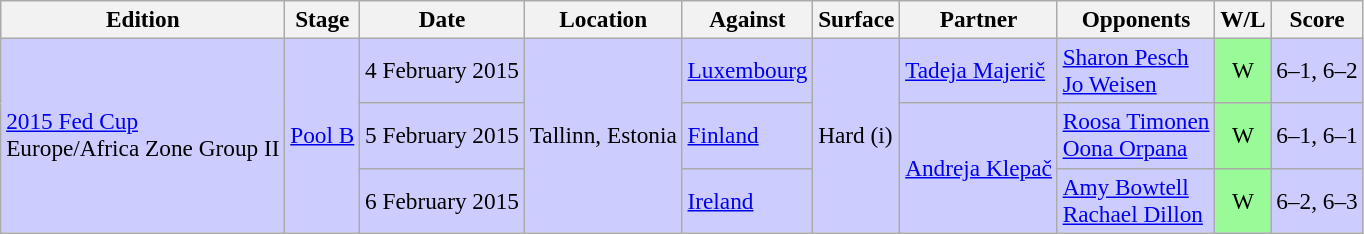<table class=wikitable style=font-size:97%>
<tr>
<th>Edition</th>
<th>Stage</th>
<th>Date</th>
<th>Location</th>
<th>Against</th>
<th>Surface</th>
<th>Partner</th>
<th>Opponents</th>
<th>W/L</th>
<th>Score</th>
</tr>
<tr style="background:#CCCCFF;">
<td rowspan=3><a href='#'>2015 Fed Cup</a> <br> Europe/Africa Zone Group II</td>
<td rowspan=3><a href='#'>Pool B</a></td>
<td>4 February 2015</td>
<td rowspan=3>Tallinn, Estonia</td>
<td> <a href='#'>Luxembourg</a></td>
<td rowspan=3>Hard (i)</td>
<td><a href='#'>Tadeja Majerič</a></td>
<td><a href='#'>Sharon Pesch</a> <br> <a href='#'>Jo Weisen</a></td>
<td style="text-align:center; background:#98fb98;">W</td>
<td>6–1, 6–2</td>
</tr>
<tr style="background:#CCCCFF;">
<td>5 February 2015</td>
<td> <a href='#'>Finland</a></td>
<td rowspan=2><a href='#'>Andreja Klepač</a></td>
<td><a href='#'>Roosa Timonen</a> <br> <a href='#'>Oona Orpana</a></td>
<td style="text-align:center; background:#98fb98;">W</td>
<td>6–1, 6–1</td>
</tr>
<tr style="background:#CCCCFF;">
<td>6 February 2015</td>
<td> <a href='#'>Ireland</a></td>
<td><a href='#'>Amy Bowtell</a> <br> <a href='#'>Rachael Dillon</a></td>
<td style="text-align:center; background:#98fb98;">W</td>
<td>6–2, 6–3</td>
</tr>
</table>
